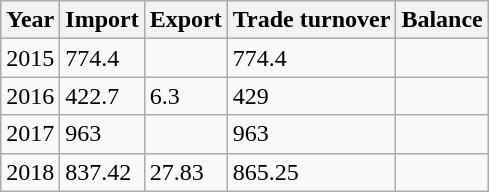<table class="wikitable">
<tr>
<th>Year</th>
<th>Import</th>
<th>Export</th>
<th>Trade turnover</th>
<th>Balance</th>
</tr>
<tr>
<td>2015</td>
<td>774.4</td>
<td></td>
<td>774.4</td>
<td></td>
</tr>
<tr>
<td>2016</td>
<td>422.7</td>
<td>6.3</td>
<td>429</td>
<td></td>
</tr>
<tr>
<td>2017</td>
<td>963</td>
<td></td>
<td>963</td>
<td></td>
</tr>
<tr>
<td>2018</td>
<td>837.42</td>
<td>27.83</td>
<td>865.25</td>
<td></td>
</tr>
</table>
